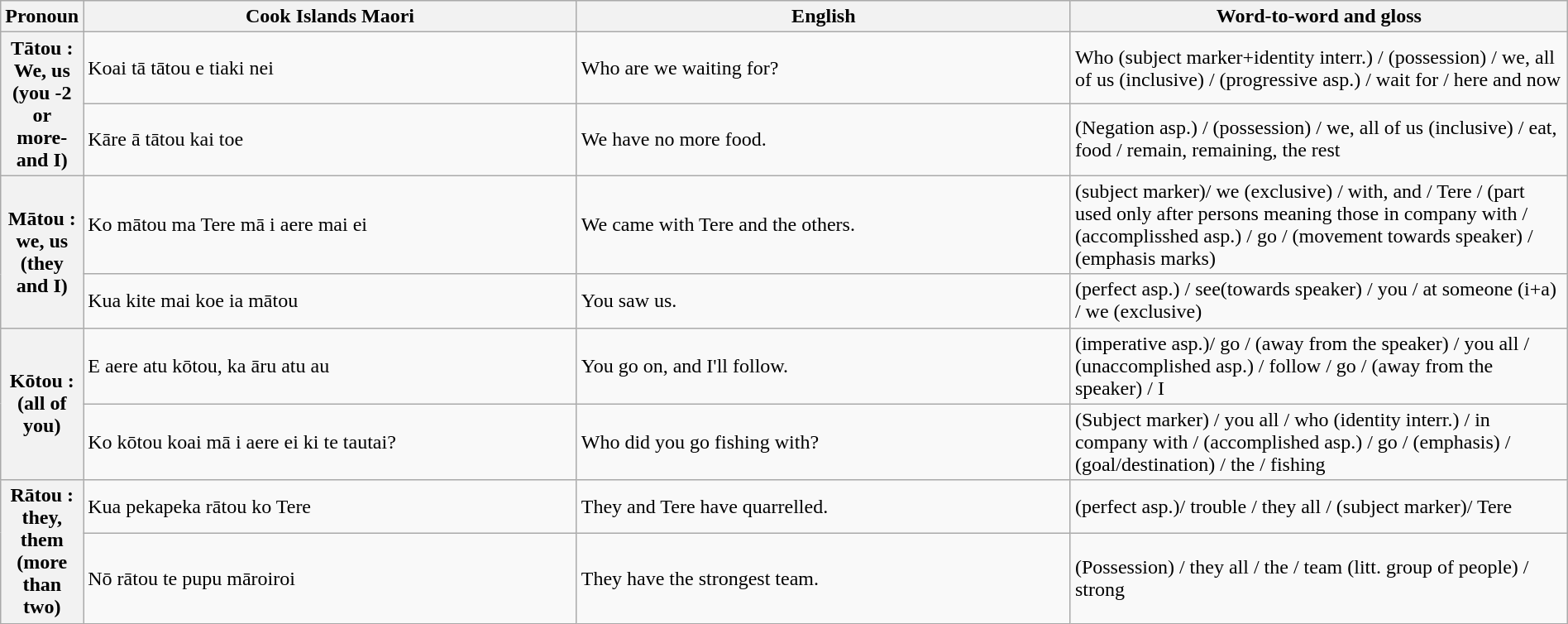<table class="wikitable collapsible collapsed" style="margin: 1em auto 1em auto" width="100%">
<tr>
<th>Pronoun</th>
<th width="33%">Cook Islands Maori</th>
<th width="33%">English</th>
<th width="33%">Word-to-word and gloss</th>
</tr>
<tr>
<th rowspan="2">Tātou :  We, us (you -2 or more- and I)</th>
<td>Koai  tā tātou e tiaki nei</td>
<td>Who are we waiting for?</td>
<td>Who (subject marker+identity interr.) / (possession) / we, all of us (inclusive) / (progressive asp.) / wait for / here and now</td>
</tr>
<tr>
<td>Kāre ā tātou kai  toe</td>
<td>We have no more food.</td>
<td>(Negation asp.) / (possession) / we, all of us (inclusive) / eat, food / remain, remaining, the rest</td>
</tr>
<tr>
<th rowspan="2">Mātou :  we, us  (they and I)</th>
<td>Ko mātou ma Tere mā i aere mai ei</td>
<td>We came with Tere and the others.</td>
<td>(subject marker)/ we (exclusive) / with, and / Tere / (part used only after persons meaning those in company with / (accomplisshed asp.) / go / (movement towards speaker) / (emphasis marks)</td>
</tr>
<tr>
<td>Kua kite mai koe ia mātou</td>
<td>You saw us.</td>
<td>(perfect asp.) / see(towards speaker) / you / at someone (i+a) / we (exclusive)</td>
</tr>
<tr>
<th rowspan="2">Kōtou : (all of you)</th>
<td>E aere atu kōtou, ka āru atu au</td>
<td>You go on, and I'll follow.</td>
<td>(imperative asp.)/ go / (away from the speaker) / you all / (unaccomplished asp.) / follow / go / (away from the speaker) / I</td>
</tr>
<tr>
<td>Ko kōtou koai mā i aere ei ki te tautai? </td>
<td>Who did you go fishing with?</td>
<td>(Subject marker) / you all / who (identity interr.) / in company with  / (accomplished asp.) / go / (emphasis) / (goal/destination) / the / fishing</td>
</tr>
<tr>
<th rowspan="2">Rātou :  they, them (more than two)</th>
<td>Kua pekapeka rātou ko Tere</td>
<td>They and Tere have quarrelled.</td>
<td>(perfect asp.)/ trouble / they all / (subject marker)/ Tere</td>
</tr>
<tr>
<td>Nō rātou te pupu māroiroi</td>
<td>They have the strongest team.</td>
<td>(Possession) / they all / the / team (litt. group of people) / strong</td>
</tr>
</table>
